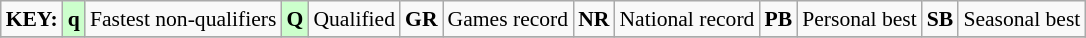<table class="wikitable" style="margin:0.5em auto; font-size:90%;">
<tr>
<td><strong>KEY:</strong></td>
<td bgcolor=ccffcc align=center><strong>q</strong></td>
<td>Fastest non-qualifiers</td>
<td bgcolor=ccffcc align=center><strong>Q</strong></td>
<td>Qualified</td>
<td align=center><strong>GR</strong></td>
<td>Games record</td>
<td align=center><strong>NR</strong></td>
<td>National record</td>
<td align=center><strong>PB</strong></td>
<td>Personal best</td>
<td align=center><strong>SB</strong></td>
<td>Seasonal best</td>
</tr>
<tr>
</tr>
</table>
